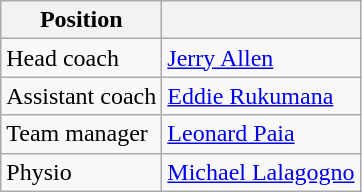<table class="wikitable">
<tr>
<th>Position</th>
<th></th>
</tr>
<tr>
<td>Head coach</td>
<td> <a href='#'>Jerry Allen</a></td>
</tr>
<tr>
<td>Assistant coach</td>
<td> <a href='#'>Eddie Rukumana</a></td>
</tr>
<tr>
<td>Team manager</td>
<td> <a href='#'>Leonard Paia</a></td>
</tr>
<tr>
<td>Physio</td>
<td> <a href='#'>Michael Lalagogno</a></td>
</tr>
</table>
